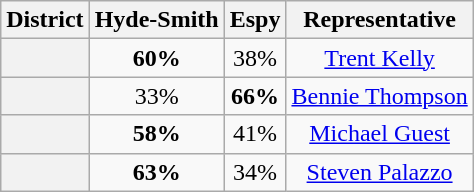<table class=wikitable>
<tr>
<th>District</th>
<th>Hyde-Smith</th>
<th>Espy</th>
<th>Representative</th>
</tr>
<tr align=center>
<th></th>
<td><strong>60%</strong></td>
<td>38%</td>
<td><a href='#'>Trent Kelly</a></td>
</tr>
<tr align=center>
<th></th>
<td>33%</td>
<td><strong>66%</strong></td>
<td><a href='#'>Bennie Thompson</a></td>
</tr>
<tr align=center>
<th></th>
<td><strong>58%</strong></td>
<td>41%</td>
<td><a href='#'>Michael Guest</a></td>
</tr>
<tr align=center>
<th></th>
<td><strong>63%</strong></td>
<td>34%</td>
<td><a href='#'>Steven Palazzo</a></td>
</tr>
</table>
